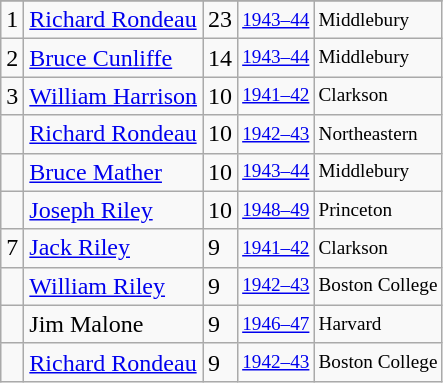<table class="wikitable">
<tr>
</tr>
<tr>
<td>1</td>
<td><a href='#'>Richard Rondeau</a></td>
<td>23</td>
<td style="font-size:80%;"><a href='#'>1943–44</a></td>
<td style="font-size:80%;">Middlebury</td>
</tr>
<tr>
<td>2</td>
<td><a href='#'>Bruce Cunliffe</a></td>
<td>14</td>
<td style="font-size:80%;"><a href='#'>1943–44</a></td>
<td style="font-size:80%;">Middlebury</td>
</tr>
<tr>
<td>3</td>
<td><a href='#'>William Harrison</a></td>
<td>10</td>
<td style="font-size:80%;"><a href='#'>1941–42</a></td>
<td style="font-size:80%;">Clarkson</td>
</tr>
<tr>
<td></td>
<td><a href='#'>Richard Rondeau</a></td>
<td>10</td>
<td style="font-size:80%;"><a href='#'>1942–43</a></td>
<td style="font-size:80%;">Northeastern</td>
</tr>
<tr>
<td></td>
<td><a href='#'>Bruce Mather</a></td>
<td>10</td>
<td style="font-size:80%;"><a href='#'>1943–44</a></td>
<td style="font-size:80%;">Middlebury</td>
</tr>
<tr>
<td></td>
<td><a href='#'>Joseph Riley</a></td>
<td>10</td>
<td style="font-size:80%;"><a href='#'>1948–49</a></td>
<td style="font-size:80%;">Princeton</td>
</tr>
<tr>
<td>7</td>
<td><a href='#'>Jack Riley</a></td>
<td>9</td>
<td style="font-size:80%;"><a href='#'>1941–42</a></td>
<td style="font-size:80%;">Clarkson</td>
</tr>
<tr>
<td></td>
<td><a href='#'>William Riley</a></td>
<td>9</td>
<td style="font-size:80%;"><a href='#'>1942–43</a></td>
<td style="font-size:80%;">Boston College</td>
</tr>
<tr>
<td></td>
<td>Jim Malone</td>
<td>9</td>
<td style="font-size:80%;"><a href='#'>1946–47</a></td>
<td style="font-size:80%;">Harvard</td>
</tr>
<tr>
<td></td>
<td><a href='#'>Richard Rondeau</a></td>
<td>9</td>
<td style="font-size:80%;"><a href='#'>1942–43</a></td>
<td style="font-size:80%;">Boston College</td>
</tr>
</table>
